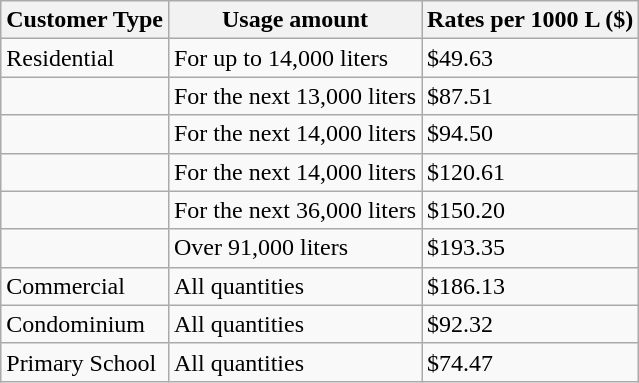<table class="wikitable">
<tr>
<th>Customer Type</th>
<th>Usage amount</th>
<th>Rates per 1000 L ($)</th>
</tr>
<tr>
<td>Residential</td>
<td>For up to 14,000 liters</td>
<td>$49.63</td>
</tr>
<tr>
<td></td>
<td>For the next 13,000 liters</td>
<td>$87.51</td>
</tr>
<tr>
<td></td>
<td>For the next 14,000 liters</td>
<td>$94.50</td>
</tr>
<tr>
<td></td>
<td>For the next 14,000 liters</td>
<td>$120.61</td>
</tr>
<tr>
<td></td>
<td>For the next 36,000 liters</td>
<td>$150.20</td>
</tr>
<tr>
<td></td>
<td>Over 91,000 liters</td>
<td>$193.35</td>
</tr>
<tr>
<td>Commercial</td>
<td>All quantities</td>
<td>$186.13</td>
</tr>
<tr>
<td>Condominium</td>
<td>All quantities</td>
<td>$92.32</td>
</tr>
<tr>
<td>Primary School</td>
<td>All quantities</td>
<td>$74.47</td>
</tr>
</table>
